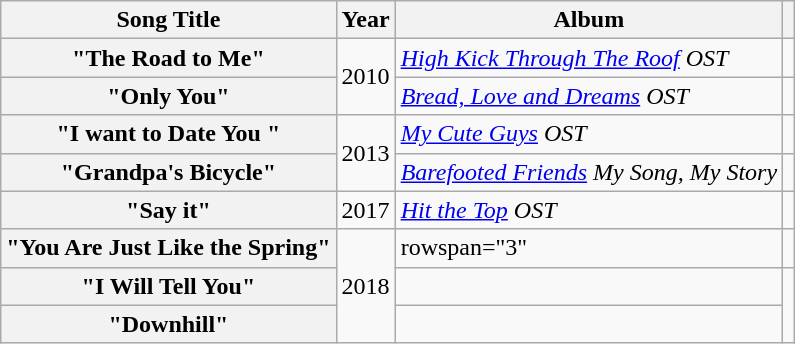<table class="wikitable plainrowheaders sortable">
<tr>
<th scope="col">Song Title</th>
<th scope="col">Year</th>
<th scope="col">Album</th>
<th scope="col" class="unsortable"></th>
</tr>
<tr>
<th scope="row">"The Road to Me"</th>
<td rowspan="2">2010</td>
<td><em><a href='#'>High Kick Through The Roof</a> OST</em></td>
<td></td>
</tr>
<tr>
<th scope="row">"Only You"</th>
<td><em><a href='#'>Bread, Love and Dreams</a> OST</em></td>
<td></td>
</tr>
<tr>
<th scope="row">"I want to Date You "</th>
<td rowspan="2">2013</td>
<td><em><a href='#'>My Cute Guys</a> OST</em></td>
<td></td>
</tr>
<tr>
<th scope="row">"Grandpa's Bicycle" <br></th>
<td><em><a href='#'>Barefooted Friends</a> My Song, My Story</em></td>
<td></td>
</tr>
<tr>
<th scope="row">"Say it"<br></th>
<td>2017</td>
<td><em><a href='#'>Hit the Top</a> OST</em></td>
<td></td>
</tr>
<tr>
<th scope="row">"You Are Just Like the Spring"</th>
<td rowspan="3">2018</td>
<td>rowspan="3" </td>
<td></td>
</tr>
<tr>
<th scope="row">"I Will Tell You"</th>
<td></td>
</tr>
<tr>
<th scope="row">"Downhill"</th>
<td></td>
</tr>
</table>
